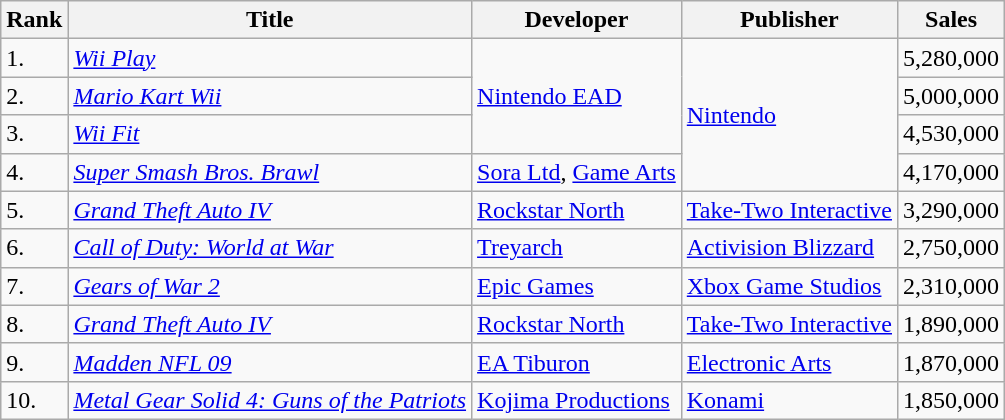<table class="wikitable">
<tr>
<th>Rank</th>
<th>Title</th>
<th>Developer</th>
<th>Publisher</th>
<th>Sales</th>
</tr>
<tr>
<td>1.</td>
<td><em><a href='#'>Wii Play</a></em></td>
<td rowspan="3"><a href='#'>Nintendo EAD</a></td>
<td rowspan="4"><a href='#'>Nintendo</a></td>
<td>5,280,000</td>
</tr>
<tr>
<td>2.</td>
<td><em><a href='#'>Mario Kart Wii</a></em></td>
<td>5,000,000</td>
</tr>
<tr>
<td>3.</td>
<td><em><a href='#'>Wii Fit</a></em></td>
<td>4,530,000</td>
</tr>
<tr>
<td>4.</td>
<td><em><a href='#'>Super Smash Bros. Brawl</a></em></td>
<td><a href='#'>Sora Ltd</a>, <a href='#'>Game Arts</a></td>
<td>4,170,000</td>
</tr>
<tr>
<td>5.</td>
<td><em><a href='#'>Grand Theft Auto IV</a></em></td>
<td><a href='#'>Rockstar North</a></td>
<td><a href='#'>Take-Two Interactive</a></td>
<td>3,290,000</td>
</tr>
<tr>
<td>6.</td>
<td><em><a href='#'>Call of Duty: World at War</a></em></td>
<td><a href='#'>Treyarch</a></td>
<td><a href='#'>Activision Blizzard</a></td>
<td>2,750,000</td>
</tr>
<tr>
<td>7.</td>
<td><em><a href='#'>Gears of War 2</a></em></td>
<td><a href='#'>Epic Games</a></td>
<td><a href='#'>Xbox Game Studios</a></td>
<td>2,310,000</td>
</tr>
<tr>
<td>8.</td>
<td><em><a href='#'>Grand Theft Auto IV</a></em></td>
<td><a href='#'>Rockstar North</a></td>
<td><a href='#'>Take-Two Interactive</a></td>
<td>1,890,000</td>
</tr>
<tr>
<td>9.</td>
<td><em><a href='#'>Madden NFL 09</a></em></td>
<td><a href='#'>EA Tiburon</a></td>
<td><a href='#'>Electronic Arts</a></td>
<td>1,870,000</td>
</tr>
<tr>
<td>10.</td>
<td><em><a href='#'>Metal Gear Solid 4: Guns of the Patriots</a></em></td>
<td><a href='#'>Kojima Productions</a></td>
<td><a href='#'>Konami</a></td>
<td>1,850,000</td>
</tr>
</table>
